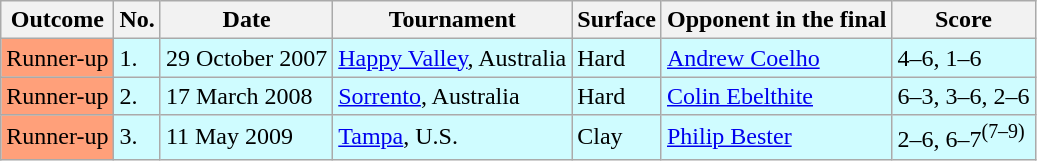<table class="wikitable">
<tr>
<th>Outcome</th>
<th>No.</th>
<th>Date</th>
<th>Tournament</th>
<th>Surface</th>
<th>Opponent in the final</th>
<th>Score</th>
</tr>
<tr bgcolor="CFFCFF">
<td bgcolor=#FFA07A>Runner-up</td>
<td>1.</td>
<td>29 October 2007</td>
<td> <a href='#'>Happy Valley</a>, Australia</td>
<td>Hard</td>
<td> <a href='#'>Andrew Coelho</a></td>
<td>4–6, 1–6</td>
</tr>
<tr bgcolor="CFFCFF">
<td bgcolor=#FFA07A>Runner-up</td>
<td>2.</td>
<td>17 March 2008</td>
<td> <a href='#'>Sorrento</a>, Australia</td>
<td>Hard</td>
<td> <a href='#'>Colin Ebelthite</a></td>
<td>6–3, 3–6, 2–6</td>
</tr>
<tr bgcolor="CFFCFF">
<td bgcolor=#FFA07A>Runner-up</td>
<td>3.</td>
<td>11 May 2009</td>
<td> <a href='#'>Tampa</a>, U.S.</td>
<td>Clay</td>
<td> <a href='#'>Philip Bester</a></td>
<td>2–6, 6–7<sup>(7–9)</sup></td>
</tr>
</table>
